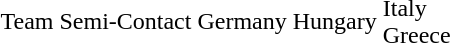<table>
<tr>
<td>Team Semi-Contact</td>
<td>Germany </td>
<td>Hungary </td>
<td>Italy <br>Greece </td>
</tr>
<tr>
</tr>
</table>
